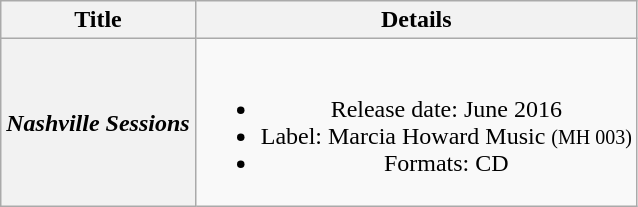<table class="wikitable plainrowheaders" style="text-align:center;">
<tr>
<th>Title</th>
<th>Details</th>
</tr>
<tr>
<th scope="row"><em>Nashville Sessions</em></th>
<td><br><ul><li>Release date: June 2016</li><li>Label: Marcia Howard Music <small>(MH 003)</small></li><li>Formats: CD</li></ul></td>
</tr>
</table>
